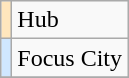<table class="wikitable">
<tr>
<td style="background-color:#FFE6BD"></td>
<td>Hub</td>
</tr>
<tr>
<td style="background-color:#D0E7FF"></td>
<td>Focus City</td>
</tr>
<tr>
</tr>
</table>
